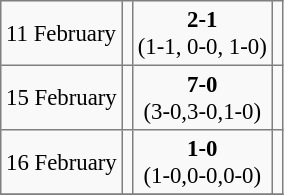<table bgcolor="#f9f9f9" cellpadding="3" cellspacing="0" border="1" style="font-size: 95%; border: gray solid 1px; border-collapse: collapse; background: #f9f9f9;">
<tr>
<td>11 February</td>
<td></td>
<td align="center"><strong>2-1</strong><br>(1-1, 0-0, 1-0)</td>
<td></td>
</tr>
<tr>
<td>15 February</td>
<td></td>
<td align="center"><strong>7-0</strong><br>(3-0,3-0,1-0)</td>
<td></td>
</tr>
<tr>
<td>16 February</td>
<td></td>
<td align="center"><strong>1-0</strong><br>(1-0,0-0,0-0)</td>
<td></td>
</tr>
<tr>
</tr>
</table>
